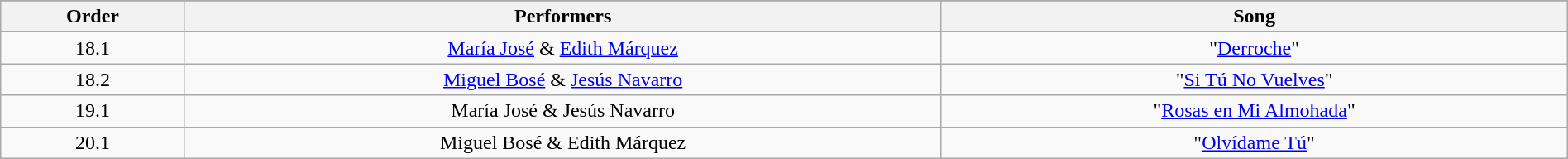<table class="wikitable" style="text-align:center; width:100%">
<tr>
</tr>
<tr>
<th>Order</th>
<th>Performers</th>
<th>Song</th>
</tr>
<tr>
<td>18.1</td>
<td><a href='#'>María José</a> & <a href='#'>Edith Márquez</a></td>
<td>"<a href='#'>Derroche</a>"</td>
</tr>
<tr>
<td>18.2</td>
<td><a href='#'>Miguel Bosé</a> & <a href='#'>Jesús Navarro</a></td>
<td>"<a href='#'>Si Tú No Vuelves</a>"</td>
</tr>
<tr>
<td>19.1</td>
<td>María José & Jesús Navarro</td>
<td>"<a href='#'>Rosas en Mi Almohada</a>"</td>
</tr>
<tr>
<td>20.1</td>
<td>Miguel Bosé & Edith Márquez</td>
<td>"<a href='#'>Olvídame Tú</a>"</td>
</tr>
</table>
